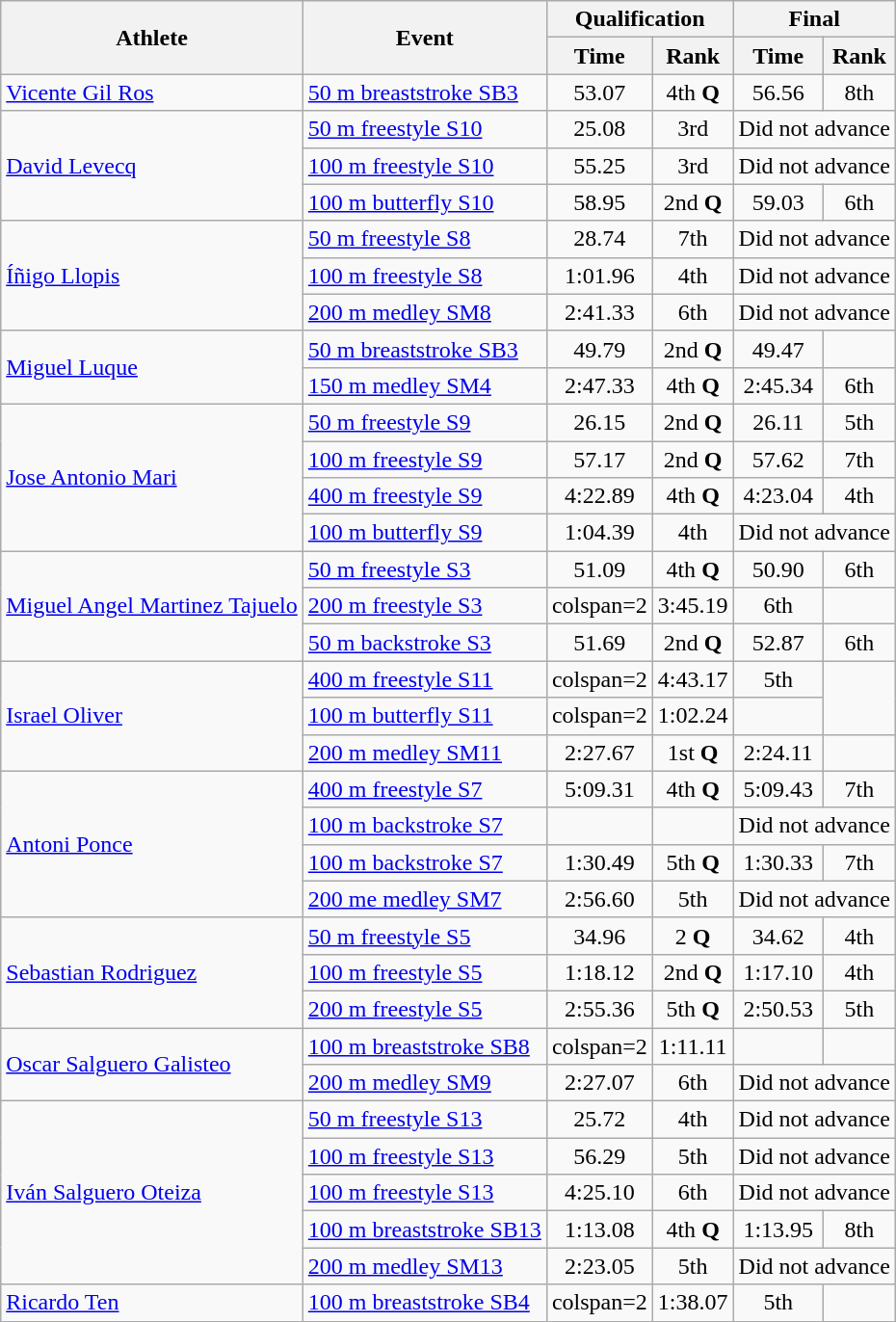<table class=wikitable>
<tr>
<th rowspan="2">Athlete</th>
<th rowspan="2">Event</th>
<th colspan="2">Qualification</th>
<th colspan="2">Final</th>
</tr>
<tr>
<th>Time</th>
<th>Rank</th>
<th>Time</th>
<th>Rank</th>
</tr>
<tr align=center>
<td align=left><a href='#'>Vicente Gil Ros</a></td>
<td align=left><a href='#'>50 m breaststroke SB3</a></td>
<td>53.07</td>
<td>4th <strong>Q</strong></td>
<td>56.56</td>
<td>8th</td>
</tr>
<tr align=center>
<td align=left rowspan=3><a href='#'>David Levecq</a></td>
<td align=left><a href='#'>50 m freestyle S10</a></td>
<td>25.08</td>
<td>3rd</td>
<td colspan=2>Did not advance</td>
</tr>
<tr align=center>
<td align=left><a href='#'>100 m freestyle S10</a></td>
<td>55.25</td>
<td>3rd</td>
<td colspan=2>Did not advance</td>
</tr>
<tr align=center>
<td align=left><a href='#'>100 m butterfly S10</a></td>
<td>58.95</td>
<td>2nd <strong>Q</strong></td>
<td>59.03</td>
<td>6th</td>
</tr>
<tr align=center>
<td align=left rowspan=3><a href='#'>Íñigo Llopis</a></td>
<td align=left><a href='#'>50 m freestyle S8</a></td>
<td>28.74</td>
<td>7th</td>
<td colspan=2>Did not advance</td>
</tr>
<tr align=center>
<td align=left><a href='#'>100 m freestyle S8</a></td>
<td>1:01.96</td>
<td>4th</td>
<td colspan=2>Did not advance</td>
</tr>
<tr align=center>
<td align=left><a href='#'>200 m medley SM8</a></td>
<td>2:41.33</td>
<td>6th</td>
<td colspan=2>Did not advance</td>
</tr>
<tr align=center>
<td align=left rowspan=2><a href='#'>Miguel Luque</a></td>
<td align=left><a href='#'>50 m breaststroke SB3</a></td>
<td>49.79</td>
<td>2nd <strong>Q</strong></td>
<td>49.47</td>
<td></td>
</tr>
<tr align=center>
<td align=left><a href='#'>150 m medley SM4</a></td>
<td>2:47.33</td>
<td>4th <strong>Q</strong></td>
<td>2:45.34</td>
<td>6th</td>
</tr>
<tr align=center>
<td align=left rowspan=4><a href='#'>Jose Antonio Mari</a></td>
<td align=left><a href='#'>50 m freestyle S9</a></td>
<td>26.15</td>
<td>2nd <strong>Q</strong></td>
<td>26.11</td>
<td>5th</td>
</tr>
<tr align=center>
<td align=left><a href='#'>100 m freestyle S9</a></td>
<td>57.17</td>
<td>2nd <strong>Q</strong></td>
<td>57.62</td>
<td>7th</td>
</tr>
<tr align=center>
<td align=left><a href='#'>400 m freestyle S9</a></td>
<td>4:22.89</td>
<td>4th <strong>Q</strong></td>
<td>4:23.04</td>
<td>4th</td>
</tr>
<tr align=center>
<td align=left><a href='#'>100 m butterfly S9</a></td>
<td>1:04.39</td>
<td>4th</td>
<td colspan=2>Did not advance</td>
</tr>
<tr align=center>
<td align=left rowspan=3><a href='#'>Miguel Angel Martinez Tajuelo</a></td>
<td align=left><a href='#'>50 m freestyle S3</a></td>
<td>51.09</td>
<td>4th <strong>Q</strong></td>
<td>50.90</td>
<td>6th</td>
</tr>
<tr align=center>
<td align=left><a href='#'>200 m freestyle S3</a></td>
<td>colspan=2 </td>
<td>3:45.19</td>
<td>6th</td>
</tr>
<tr align=center>
<td align=left><a href='#'>50 m backstroke S3</a></td>
<td>51.69</td>
<td>2nd <strong>Q</strong></td>
<td>52.87</td>
<td>6th</td>
</tr>
<tr align=center>
<td align=left rowspan=3><a href='#'>Israel Oliver</a></td>
<td align=left><a href='#'>400 m freestyle S11</a></td>
<td>colspan=2 </td>
<td>4:43.17</td>
<td>5th</td>
</tr>
<tr align=center>
<td align=left><a href='#'>100 m butterfly S11</a></td>
<td>colspan=2 </td>
<td>1:02.24</td>
<td></td>
</tr>
<tr align=center>
<td align=left><a href='#'>200 m medley SM11</a></td>
<td>2:27.67</td>
<td>1st <strong>Q</strong></td>
<td>2:24.11</td>
<td></td>
</tr>
<tr align=center>
<td align=left rowspan=4><a href='#'>Antoni Ponce</a></td>
<td align=left><a href='#'>400 m freestyle S7</a></td>
<td>5:09.31</td>
<td>4th <strong>Q</strong></td>
<td>5:09.43</td>
<td>7th</td>
</tr>
<tr align=center>
<td align=left><a href='#'>100 m backstroke S7</a></td>
<td></td>
<td></td>
<td colspan=2>Did not advance</td>
</tr>
<tr align=center>
<td align=left><a href='#'>100 m backstroke S7</a></td>
<td>1:30.49</td>
<td>5th <strong>Q</strong></td>
<td>1:30.33</td>
<td>7th</td>
</tr>
<tr align=center>
<td align=left><a href='#'>200 me medley SM7</a></td>
<td>2:56.60</td>
<td>5th</td>
<td colspan=2>Did not advance</td>
</tr>
<tr align=center>
<td align=left rowspan=3><a href='#'>Sebastian Rodriguez</a></td>
<td align=left><a href='#'>50 m freestyle S5</a></td>
<td>34.96</td>
<td>2 <strong>Q</strong></td>
<td>34.62</td>
<td>4th</td>
</tr>
<tr align=center>
<td align=left><a href='#'>100 m freestyle S5</a></td>
<td>1:18.12</td>
<td>2nd <strong>Q</strong></td>
<td>1:17.10</td>
<td>4th</td>
</tr>
<tr align=center>
<td align=left><a href='#'>200 m freestyle S5</a></td>
<td>2:55.36</td>
<td>5th <strong>Q</strong></td>
<td>2:50.53</td>
<td>5th</td>
</tr>
<tr align=center>
<td align=left rowspan=2><a href='#'>Oscar Salguero Galisteo</a></td>
<td align=left><a href='#'>100 m breaststroke SB8</a></td>
<td>colspan=2 </td>
<td>1:11.11</td>
<td></td>
</tr>
<tr align=center>
<td align=left><a href='#'>200 m medley SM9</a></td>
<td>2:27.07</td>
<td>6th</td>
<td colspan=2>Did not advance</td>
</tr>
<tr align=center>
<td align=left rowspan=5><a href='#'>Iván Salguero Oteiza</a></td>
<td align=left><a href='#'>50 m freestyle S13</a></td>
<td>25.72</td>
<td>4th</td>
<td colspan=2>Did not advance</td>
</tr>
<tr align=center>
<td align=left><a href='#'>100 m freestyle S13</a></td>
<td>56.29</td>
<td>5th</td>
<td colspan=2>Did not advance</td>
</tr>
<tr align=center>
<td align=left><a href='#'>100 m freestyle S13</a></td>
<td>4:25.10</td>
<td>6th</td>
<td colspan=2>Did not advance</td>
</tr>
<tr align=center>
<td align=left><a href='#'>100 m breaststroke SB13</a></td>
<td>1:13.08</td>
<td>4th <strong>Q</strong></td>
<td>1:13.95</td>
<td>8th</td>
</tr>
<tr align=center>
<td align=left><a href='#'>200 m medley SM13</a></td>
<td>2:23.05</td>
<td>5th</td>
<td colspan=2>Did not advance</td>
</tr>
<tr align=center>
<td align=left><a href='#'>Ricardo Ten</a></td>
<td align=left><a href='#'>100 m breaststroke SB4</a></td>
<td>colspan=2 </td>
<td>1:38.07</td>
<td>5th</td>
</tr>
</table>
